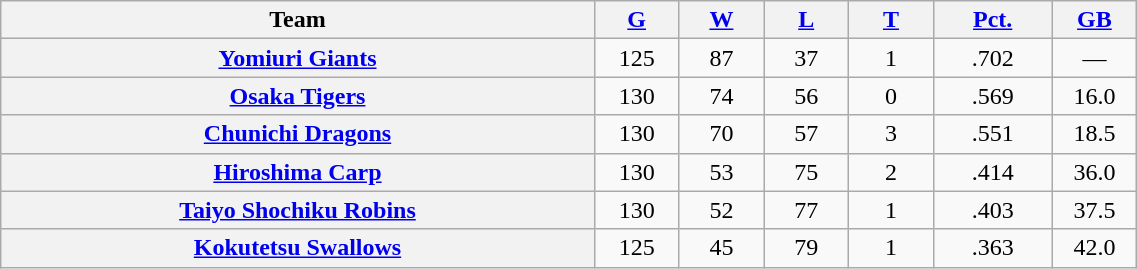<table class="wikitable plainrowheaders" width="60%" style="text-align:center;">
<tr>
<th scope="col" width="35%">Team</th>
<th scope="col" width="5%"><a href='#'>G</a></th>
<th scope="col" width="5%"><a href='#'>W</a></th>
<th scope="col" width="5%"><a href='#'>L</a></th>
<th scope="col" width="5%"><a href='#'>T</a></th>
<th scope="col" width="7%"><a href='#'>Pct.</a></th>
<th scope="col" width="5%"><a href='#'>GB</a></th>
</tr>
<tr>
<th scope="row" style="text-align:center;"><a href='#'>Yomiuri Giants</a></th>
<td>125</td>
<td>87</td>
<td>37</td>
<td>1</td>
<td>.702</td>
<td>—</td>
</tr>
<tr>
<th scope="row" style="text-align:center;"><a href='#'>Osaka Tigers</a></th>
<td>130</td>
<td>74</td>
<td>56</td>
<td>0</td>
<td>.569</td>
<td>16.0</td>
</tr>
<tr>
<th scope="row" style="text-align:center;"><a href='#'>Chunichi Dragons</a></th>
<td>130</td>
<td>70</td>
<td>57</td>
<td>3</td>
<td>.551</td>
<td>18.5</td>
</tr>
<tr>
<th scope="row" style="text-align:center;"><a href='#'>Hiroshima Carp</a></th>
<td>130</td>
<td>53</td>
<td>75</td>
<td>2</td>
<td>.414</td>
<td>36.0</td>
</tr>
<tr>
<th scope="row" style="text-align:center;"><a href='#'>Taiyo Shochiku Robins</a></th>
<td>130</td>
<td>52</td>
<td>77</td>
<td>1</td>
<td>.403</td>
<td>37.5</td>
</tr>
<tr>
<th scope="row" style="text-align:center;"><a href='#'>Kokutetsu Swallows</a></th>
<td>125</td>
<td>45</td>
<td>79</td>
<td>1</td>
<td>.363</td>
<td>42.0</td>
</tr>
</table>
